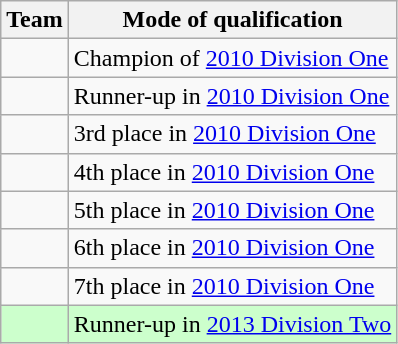<table class="wikitable">
<tr>
<th>Team</th>
<th>Mode of qualification</th>
</tr>
<tr>
<td></td>
<td>Champion of <a href='#'>2010 Division One</a></td>
</tr>
<tr>
<td></td>
<td>Runner-up in <a href='#'>2010 Division One</a></td>
</tr>
<tr>
<td></td>
<td>3rd place in <a href='#'>2010 Division One</a></td>
</tr>
<tr>
<td></td>
<td>4th place in <a href='#'>2010 Division One</a></td>
</tr>
<tr>
<td></td>
<td>5th place in <a href='#'>2010 Division One</a></td>
</tr>
<tr>
<td></td>
<td>6th place in <a href='#'>2010 Division One</a></td>
</tr>
<tr>
<td></td>
<td>7th place in <a href='#'>2010 Division One</a></td>
</tr>
<tr style="background:#cfc;">
<td></td>
<td>Runner-up in <a href='#'>2013 Division Two</a></td>
</tr>
</table>
